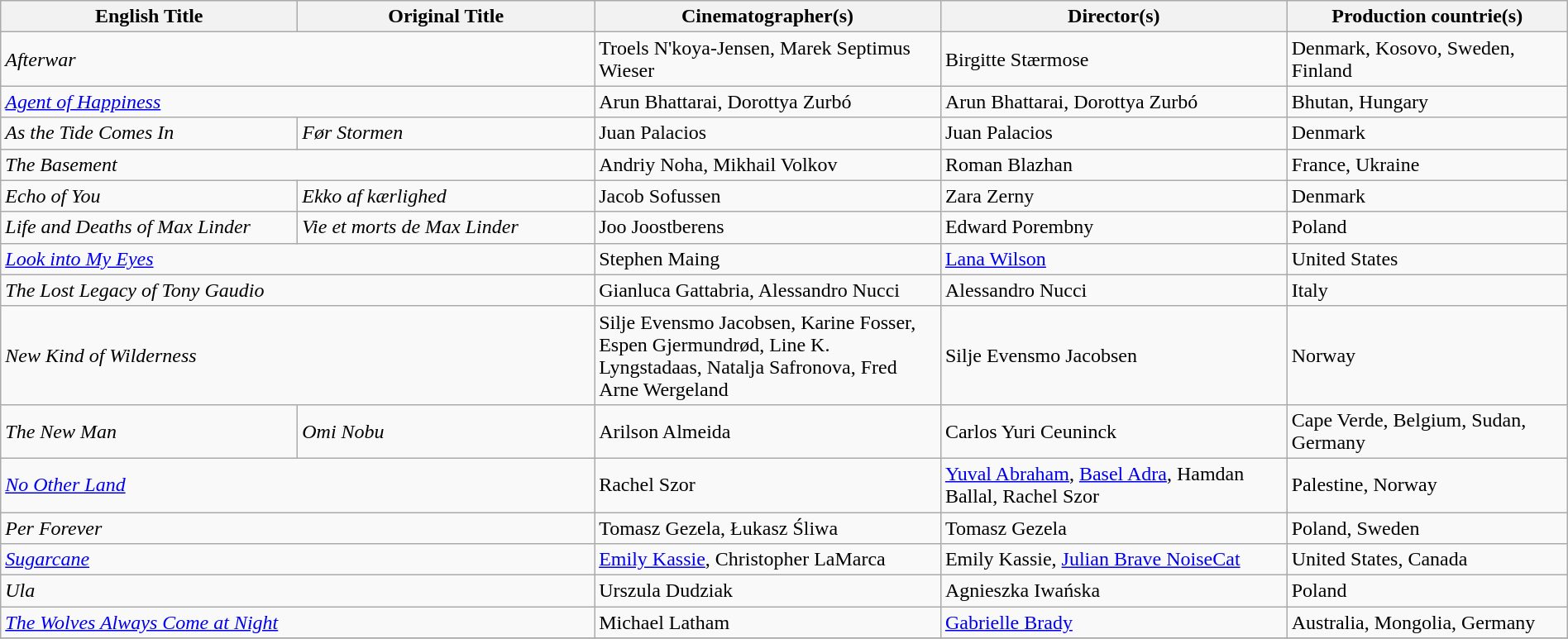<table class="wikitable" style="width:100%; margin-bottom:4px">
<tr>
<th scope="col" width="18%">English Title</th>
<th scope="col" width="18%">Original Title</th>
<th scope="col" width="21%">Cinematographer(s)</th>
<th scope="col" width="21%">Director(s)</th>
<th scope="col" width="17%">Production countrie(s)</th>
</tr>
<tr>
<td colspan="2"><em>Afterwar</em></td>
<td>Troels N'koya-Jensen, Marek Septimus Wieser</td>
<td>Birgitte Stærmose</td>
<td>Denmark, Kosovo, Sweden, Finland</td>
</tr>
<tr>
<td colspan="2"><em><a href='#'>Agent of Happiness</a></em></td>
<td>Arun Bhattarai, Dorottya Zurbó</td>
<td>Arun Bhattarai, Dorottya Zurbó</td>
<td>Bhutan, Hungary</td>
</tr>
<tr>
<td><em>As the Tide Comes In</em></td>
<td><em>Før Stormen</em></td>
<td>Juan Palacios</td>
<td>Juan Palacios</td>
<td>Denmark</td>
</tr>
<tr>
<td colspan="2"><em>The Basement</em></td>
<td>Andriy Noha, Mikhail Volkov</td>
<td>Roman Blazhan</td>
<td>France, Ukraine</td>
</tr>
<tr>
<td><em>Echo of You</em></td>
<td><em>Ekko af kærlighed</em></td>
<td>Jacob Sofussen</td>
<td>Zara Zerny</td>
<td>Denmark</td>
</tr>
<tr>
<td><em>Life and Deaths of Max Linder</em></td>
<td><em>Vie et morts de Max Linder</em></td>
<td>Joo Joostberens</td>
<td>Edward Porembny</td>
<td>Poland</td>
</tr>
<tr>
<td colspan="2"><em><a href='#'>Look into My Eyes</a></em></td>
<td>Stephen Maing</td>
<td><a href='#'>Lana Wilson</a></td>
<td>United States</td>
</tr>
<tr>
<td colspan="2"><em>The Lost Legacy of Tony Gaudio</em></td>
<td>Gianluca Gattabria, Alessandro Nucci</td>
<td>Alessandro Nucci</td>
<td>Italy</td>
</tr>
<tr>
<td colspan="2"><em>New Kind of Wilderness</em></td>
<td>Silje Evensmo Jacobsen, Karine Fosser, Espen Gjermundrød, Line K. Lyngstadaas, Natalja Safronova, Fred Arne Wergeland</td>
<td>Silje Evensmo Jacobsen</td>
<td>Norway</td>
</tr>
<tr>
<td><em>The New Man</em></td>
<td><em>Omi Nobu</em></td>
<td>Arilson Almeida</td>
<td>Carlos Yuri Ceuninck</td>
<td>Cape Verde, Belgium, Sudan, Germany</td>
</tr>
<tr>
<td colspan="2"><em><a href='#'>No Other Land</a></em></td>
<td>Rachel Szor</td>
<td><a href='#'>Yuval Abraham</a>, <a href='#'>Basel Adra</a>, Hamdan Ballal, Rachel Szor</td>
<td>Palestine, Norway</td>
</tr>
<tr>
<td colspan="2"><em>Per Forever</em></td>
<td>Tomasz Gezela, Łukasz Śliwa</td>
<td>Tomasz Gezela</td>
<td>Poland, Sweden</td>
</tr>
<tr>
<td colspan="2"><em><a href='#'>Sugarcane</a></em></td>
<td><a href='#'>Emily Kassie</a>, Christopher LaMarca</td>
<td>Emily Kassie, <a href='#'>Julian Brave NoiseCat</a></td>
<td>United States, Canada</td>
</tr>
<tr>
<td colspan="2"><em>Ula</em></td>
<td>Urszula Dudziak</td>
<td>Agnieszka Iwańska</td>
<td>Poland</td>
</tr>
<tr>
<td colspan="2"><em><a href='#'>The Wolves Always Come at Night</a></em></td>
<td>Michael Latham</td>
<td><a href='#'>Gabrielle Brady</a></td>
<td>Australia, Mongolia, Germany</td>
</tr>
<tr>
</tr>
</table>
